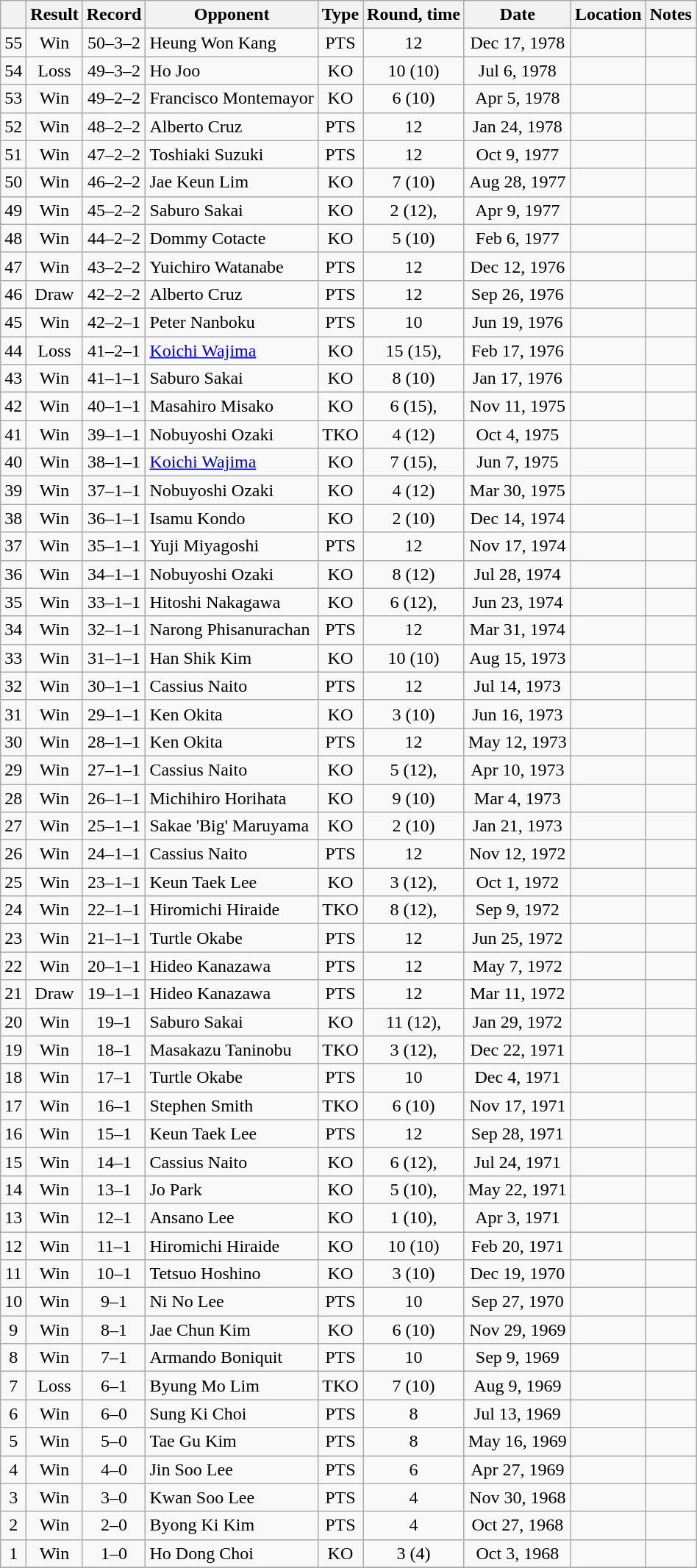<table class="wikitable" style="text-align:center">
<tr>
<th></th>
<th>Result</th>
<th>Record</th>
<th>Opponent</th>
<th>Type</th>
<th>Round, time</th>
<th>Date</th>
<th>Location</th>
<th>Notes</th>
</tr>
<tr>
<td>55</td>
<td>Win</td>
<td>50–3–2</td>
<td align=left>Heung Won Kang</td>
<td>PTS</td>
<td>12</td>
<td>Dec 17, 1978</td>
<td style="text-align:left;"></td>
<td style="text-align:left;"></td>
</tr>
<tr>
<td>54</td>
<td>Loss</td>
<td>49–3–2</td>
<td align=left>Ho Joo</td>
<td>KO</td>
<td>10 (10)</td>
<td>Jul 6, 1978</td>
<td style="text-align:left;"></td>
<td></td>
</tr>
<tr>
<td>53</td>
<td>Win</td>
<td>49–2–2</td>
<td align=left>Francisco Montemayor</td>
<td>KO</td>
<td>6 (10)</td>
<td>Apr 5, 1978</td>
<td style="text-align:left;"></td>
<td></td>
</tr>
<tr>
<td>52</td>
<td>Win</td>
<td>48–2–2</td>
<td align=left>Alberto Cruz</td>
<td>PTS</td>
<td>12</td>
<td>Jan 24, 1978</td>
<td style="text-align:left;"></td>
<td style="text-align:left;"></td>
</tr>
<tr>
<td>51</td>
<td>Win</td>
<td>47–2–2</td>
<td align=left>Toshiaki Suzuki</td>
<td>PTS</td>
<td>12</td>
<td>Oct 9, 1977</td>
<td style="text-align:left;"></td>
<td style="text-align:left;"></td>
</tr>
<tr>
<td>50</td>
<td>Win</td>
<td>46–2–2</td>
<td align=left>Jae Keun Lim</td>
<td>KO</td>
<td>7 (10)</td>
<td>Aug 28, 1977</td>
<td style="text-align:left;"></td>
<td></td>
</tr>
<tr>
<td>49</td>
<td>Win</td>
<td>45–2–2</td>
<td align=left>Saburo Sakai</td>
<td>KO</td>
<td>2 (12), </td>
<td>Apr 9, 1977</td>
<td style="text-align:left;"></td>
<td style="text-align:left;"></td>
</tr>
<tr>
<td>48</td>
<td>Win</td>
<td>44–2–2</td>
<td align=left>Dommy Cotacte</td>
<td>KO</td>
<td>5 (10)</td>
<td>Feb 6, 1977</td>
<td style="text-align:left;"></td>
<td></td>
</tr>
<tr>
<td>47</td>
<td>Win</td>
<td>43–2–2</td>
<td align=left>Yuichiro Watanabe</td>
<td>PTS</td>
<td>12</td>
<td>Dec 12, 1976</td>
<td style="text-align:left;"></td>
<td style="text-align:left;"></td>
</tr>
<tr>
<td>46</td>
<td>Draw</td>
<td>42–2–2</td>
<td align=left>Alberto Cruz</td>
<td>PTS</td>
<td>12</td>
<td>Sep 26, 1976</td>
<td style="text-align:left;"></td>
<td style="text-align:left;"></td>
</tr>
<tr>
<td>45</td>
<td>Win</td>
<td>42–2–1</td>
<td align=left>Peter Nanboku</td>
<td>PTS</td>
<td>10</td>
<td>Jun 19, 1976</td>
<td style="text-align:left;"></td>
<td></td>
</tr>
<tr>
<td>44</td>
<td>Loss</td>
<td>41–2–1</td>
<td align=left><a href='#'>Koichi Wajima</a></td>
<td>KO</td>
<td>15 (15), </td>
<td>Feb 17, 1976</td>
<td style="text-align:left;"></td>
<td style="text-align:left;"></td>
</tr>
<tr>
<td>43</td>
<td>Win</td>
<td>41–1–1</td>
<td align=left>Saburo Sakai</td>
<td>KO</td>
<td>8 (10)</td>
<td>Jan 17, 1976</td>
<td style="text-align:left;"></td>
<td></td>
</tr>
<tr>
<td>42</td>
<td>Win</td>
<td>40–1–1</td>
<td align=left>Masahiro Misako</td>
<td>KO</td>
<td>6 (15), </td>
<td>Nov 11, 1975</td>
<td style="text-align:left;"></td>
<td style="text-align:left;"></td>
</tr>
<tr>
<td>41</td>
<td>Win</td>
<td>39–1–1</td>
<td align=left>Nobuyoshi Ozaki</td>
<td>TKO</td>
<td>4 (12)</td>
<td>Oct 4, 1975</td>
<td style="text-align:left;"></td>
<td style="text-align:left;"></td>
</tr>
<tr>
<td>40</td>
<td>Win</td>
<td>38–1–1</td>
<td align=left><a href='#'>Koichi Wajima</a></td>
<td>KO</td>
<td>7 (15), </td>
<td>Jun 7, 1975</td>
<td style="text-align:left;"></td>
<td style="text-align:left;"></td>
</tr>
<tr>
<td>39</td>
<td>Win</td>
<td>37–1–1</td>
<td align=left>Nobuyoshi Ozaki</td>
<td>KO</td>
<td>4 (12)</td>
<td>Mar 30, 1975</td>
<td style="text-align:left;"></td>
<td style="text-align:left;"></td>
</tr>
<tr>
<td>38</td>
<td>Win</td>
<td>36–1–1</td>
<td align=left>Isamu Kondo</td>
<td>KO</td>
<td>2 (10)</td>
<td>Dec 14, 1974</td>
<td style="text-align:left;"></td>
<td></td>
</tr>
<tr>
<td>37</td>
<td>Win</td>
<td>35–1–1</td>
<td align=left>Yuji Miyagoshi</td>
<td>PTS</td>
<td>12</td>
<td>Nov 17, 1974</td>
<td style="text-align:left;"></td>
<td style="text-align:left;"></td>
</tr>
<tr>
<td>36</td>
<td>Win</td>
<td>34–1–1</td>
<td align=left>Nobuyoshi Ozaki</td>
<td>KO</td>
<td>8 (12)</td>
<td>Jul 28, 1974</td>
<td style="text-align:left;"></td>
<td style="text-align:left;"></td>
</tr>
<tr>
<td>35</td>
<td>Win</td>
<td>33–1–1</td>
<td align=left>Hitoshi Nakagawa</td>
<td>KO</td>
<td>6 (12), </td>
<td>Jun 23, 1974</td>
<td style="text-align:left;"></td>
<td style="text-align:left;"></td>
</tr>
<tr>
<td>34</td>
<td>Win</td>
<td>32–1–1</td>
<td align=left>Narong Phisanurachan</td>
<td>PTS</td>
<td>12</td>
<td>Mar 31, 1974</td>
<td style="text-align:left;"></td>
<td style="text-align:left;"></td>
</tr>
<tr>
<td>33</td>
<td>Win</td>
<td>31–1–1</td>
<td align=left>Han Shik Kim</td>
<td>KO</td>
<td>10 (10)</td>
<td>Aug 15, 1973</td>
<td style="text-align:left;"></td>
<td></td>
</tr>
<tr>
<td>32</td>
<td>Win</td>
<td>30–1–1</td>
<td align=left>Cassius Naito</td>
<td>PTS</td>
<td>12</td>
<td>Jul 14, 1973</td>
<td style="text-align:left;"></td>
<td style="text-align:left;"></td>
</tr>
<tr>
<td>31</td>
<td>Win</td>
<td>29–1–1</td>
<td align=left>Ken Okita</td>
<td>KO</td>
<td>3 (10)</td>
<td>Jun 16, 1973</td>
<td style="text-align:left;"></td>
<td></td>
</tr>
<tr>
<td>30</td>
<td>Win</td>
<td>28–1–1</td>
<td align=left>Ken Okita</td>
<td>PTS</td>
<td>12</td>
<td>May 12, 1973</td>
<td style="text-align:left;"></td>
<td style="text-align:left;"></td>
</tr>
<tr>
<td>29</td>
<td>Win</td>
<td>27–1–1</td>
<td align=left>Cassius Naito</td>
<td>KO</td>
<td>5 (12), </td>
<td>Apr 10, 1973</td>
<td style="text-align:left;"></td>
<td style="text-align:left;"></td>
</tr>
<tr>
<td>28</td>
<td>Win</td>
<td>26–1–1</td>
<td align=left>Michihiro Horihata</td>
<td>KO</td>
<td>9 (10)</td>
<td>Mar 4, 1973</td>
<td style="text-align:left;"></td>
<td></td>
</tr>
<tr>
<td>27</td>
<td>Win</td>
<td>25–1–1</td>
<td align=left>Sakae 'Big' Maruyama</td>
<td>KO</td>
<td>2 (10)</td>
<td>Jan 21, 1973</td>
<td style="text-align:left;"></td>
<td></td>
</tr>
<tr>
<td>26</td>
<td>Win</td>
<td>24–1–1</td>
<td align=left>Cassius Naito</td>
<td>PTS</td>
<td>12</td>
<td>Nov 12, 1972</td>
<td style="text-align:left;"></td>
<td style="text-align:left;"></td>
</tr>
<tr>
<td>25</td>
<td>Win</td>
<td>23–1–1</td>
<td align=left>Keun Taek Lee</td>
<td>KO</td>
<td>3 (12), </td>
<td>Oct 1, 1972</td>
<td style="text-align:left;"></td>
<td style="text-align:left;"></td>
</tr>
<tr>
<td>24</td>
<td>Win</td>
<td>22–1–1</td>
<td align=left>Hiromichi Hiraide</td>
<td>TKO</td>
<td>8 (12), </td>
<td>Sep 9, 1972</td>
<td style="text-align:left;"></td>
<td style="text-align:left;"></td>
</tr>
<tr>
<td>23</td>
<td>Win</td>
<td>21–1–1</td>
<td align=left>Turtle Okabe</td>
<td>PTS</td>
<td>12</td>
<td>Jun 25, 1972</td>
<td style="text-align:left;"></td>
<td style="text-align:left;"></td>
</tr>
<tr>
<td>22</td>
<td>Win</td>
<td>20–1–1</td>
<td align=left>Hideo Kanazawa</td>
<td>PTS</td>
<td>12</td>
<td>May 7, 1972</td>
<td style="text-align:left;"></td>
<td></td>
</tr>
<tr>
<td>21</td>
<td>Draw</td>
<td>19–1–1</td>
<td align=left>Hideo Kanazawa</td>
<td>PTS</td>
<td>12</td>
<td>Mar 11, 1972</td>
<td style="text-align:left;"></td>
<td></td>
</tr>
<tr>
<td>20</td>
<td>Win</td>
<td>19–1</td>
<td align=left>Saburo Sakai</td>
<td>KO</td>
<td>11 (12), </td>
<td>Jan 29, 1972</td>
<td style="text-align:left;"></td>
<td style="text-align:left;"></td>
</tr>
<tr>
<td>19</td>
<td>Win</td>
<td>18–1</td>
<td align=left>Masakazu Taninobu</td>
<td>TKO</td>
<td>3 (12), </td>
<td>Dec 22, 1971</td>
<td style="text-align:left;"></td>
<td style="text-align:left;"></td>
</tr>
<tr>
<td>18</td>
<td>Win</td>
<td>17–1</td>
<td align=left>Turtle Okabe</td>
<td>PTS</td>
<td>10</td>
<td>Dec 4, 1971</td>
<td style="text-align:left;"></td>
<td></td>
</tr>
<tr>
<td>17</td>
<td>Win</td>
<td>16–1</td>
<td align=left>Stephen Smith</td>
<td>TKO</td>
<td>6 (10)</td>
<td>Nov 17, 1971</td>
<td style="text-align:left;"></td>
<td></td>
</tr>
<tr>
<td>16</td>
<td>Win</td>
<td>15–1</td>
<td align=left>Keun Taek Lee</td>
<td>PTS</td>
<td>12</td>
<td>Sep 28, 1971</td>
<td style="text-align:left;"></td>
<td style="text-align:left;"></td>
</tr>
<tr>
<td>15</td>
<td>Win</td>
<td>14–1</td>
<td align=left>Cassius Naito</td>
<td>KO</td>
<td>6 (12), </td>
<td>Jul 24, 1971</td>
<td style="text-align:left;"></td>
<td style="text-align:left;"></td>
</tr>
<tr>
<td>14</td>
<td>Win</td>
<td>13–1</td>
<td align=left>Jo Park</td>
<td>KO</td>
<td>5 (10), </td>
<td>May 22, 1971</td>
<td style="text-align:left;"></td>
<td style="text-align:left;"></td>
</tr>
<tr>
<td>13</td>
<td>Win</td>
<td>12–1</td>
<td align=left>Ansano Lee</td>
<td>KO</td>
<td>1 (10), </td>
<td>Apr 3, 1971</td>
<td style="text-align:left;"></td>
<td style="text-align:left;"></td>
</tr>
<tr>
<td>12</td>
<td>Win</td>
<td>11–1</td>
<td align=left>Hiromichi Hiraide</td>
<td>KO</td>
<td>10 (10)</td>
<td>Feb 20, 1971</td>
<td style="text-align:left;"></td>
<td></td>
</tr>
<tr>
<td>11</td>
<td>Win</td>
<td>10–1</td>
<td align=left>Tetsuo Hoshino</td>
<td>KO</td>
<td>3 (10)</td>
<td>Dec 19, 1970</td>
<td style="text-align:left;"></td>
<td></td>
</tr>
<tr>
<td>10</td>
<td>Win</td>
<td>9–1</td>
<td align=left>Ni No Lee</td>
<td>PTS</td>
<td>10</td>
<td>Sep 27, 1970</td>
<td style="text-align:left;"></td>
<td></td>
</tr>
<tr>
<td>9</td>
<td>Win</td>
<td>8–1</td>
<td align=left>Jae Chun Kim</td>
<td>KO</td>
<td>6 (10)</td>
<td>Nov 29, 1969</td>
<td style="text-align:left;"></td>
<td></td>
</tr>
<tr>
<td>8</td>
<td>Win</td>
<td>7–1</td>
<td align=left>Armando Boniquit</td>
<td>PTS</td>
<td>10</td>
<td>Sep 9, 1969</td>
<td style="text-align:left;"></td>
<td></td>
</tr>
<tr>
<td>7</td>
<td>Loss</td>
<td>6–1</td>
<td align=left>Byung Mo Lim</td>
<td>TKO</td>
<td>7 (10)</td>
<td>Aug 9, 1969</td>
<td style="text-align:left;"></td>
<td></td>
</tr>
<tr>
<td>6</td>
<td>Win</td>
<td>6–0</td>
<td align=left>Sung Ki Choi</td>
<td>PTS</td>
<td>8</td>
<td>Jul 13, 1969</td>
<td style="text-align:left;"></td>
<td></td>
</tr>
<tr>
<td>5</td>
<td>Win</td>
<td>5–0</td>
<td align=left>Tae Gu Kim</td>
<td>PTS</td>
<td>8</td>
<td>May 16, 1969</td>
<td style="text-align:left;"></td>
<td></td>
</tr>
<tr>
<td>4</td>
<td>Win</td>
<td>4–0</td>
<td align=left>Jin Soo Lee</td>
<td>PTS</td>
<td>6</td>
<td>Apr 27, 1969</td>
<td style="text-align:left;"></td>
<td></td>
</tr>
<tr>
<td>3</td>
<td>Win</td>
<td>3–0</td>
<td align=left>Kwan Soo Lee</td>
<td>PTS</td>
<td>4</td>
<td>Nov 30, 1968</td>
<td style="text-align:left;"></td>
<td></td>
</tr>
<tr>
<td>2</td>
<td>Win</td>
<td>2–0</td>
<td align=left>Byong Ki Kim</td>
<td>PTS</td>
<td>4</td>
<td>Oct 27, 1968</td>
<td style="text-align:left;"></td>
<td></td>
</tr>
<tr>
<td>1</td>
<td>Win</td>
<td>1–0</td>
<td align=left>Ho Dong Choi</td>
<td>KO</td>
<td>3 (4)</td>
<td>Oct 3, 1968</td>
<td style="text-align:left;"></td>
<td></td>
</tr>
<tr>
</tr>
</table>
